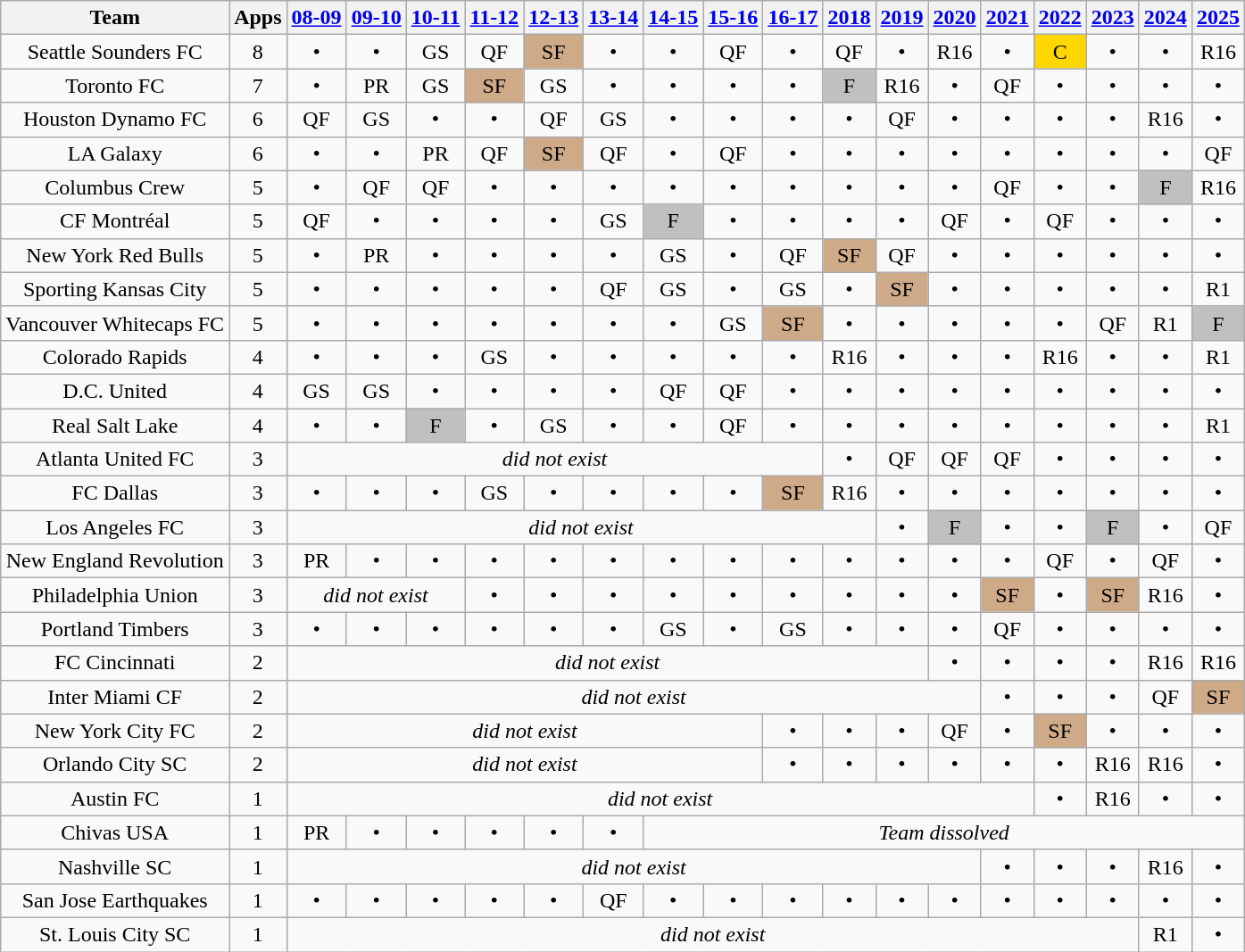<table class="wikitable sortable" style="text-align:center">
<tr>
<th>Team</th>
<th>Apps</th>
<th><a href='#'>08-09</a></th>
<th><a href='#'>09-10</a></th>
<th><a href='#'>10-11</a></th>
<th><a href='#'>11-12</a></th>
<th><a href='#'>12-13</a></th>
<th><a href='#'>13-14</a></th>
<th><a href='#'>14-15</a></th>
<th><a href='#'>15-16</a></th>
<th><a href='#'>16-17</a></th>
<th><a href='#'>2018</a></th>
<th><a href='#'>2019</a></th>
<th><a href='#'>2020</a></th>
<th><a href='#'>2021</a></th>
<th><a href='#'>2022</a></th>
<th><a href='#'>2023</a></th>
<th><a href='#'>2024</a></th>
<th><a href='#'>2025</a></th>
</tr>
<tr>
<td>Seattle Sounders FC</td>
<td>8</td>
<td>•</td>
<td>•</td>
<td>GS</td>
<td>QF</td>
<td bgcolor="CFAA88">SF</td>
<td>•</td>
<td>•</td>
<td>QF</td>
<td>•</td>
<td>QF</td>
<td>•</td>
<td>R16</td>
<td>•</td>
<td bgcolor="gold">C</td>
<td>•</td>
<td>•</td>
<td>R16</td>
</tr>
<tr>
<td>Toronto FC</td>
<td>7</td>
<td>•</td>
<td>PR</td>
<td>GS</td>
<td bgcolor="CFAA88">SF</td>
<td>GS</td>
<td>•</td>
<td>•</td>
<td>•</td>
<td>•</td>
<td bgcolor=silver>F</td>
<td>R16</td>
<td>•</td>
<td>QF</td>
<td>•</td>
<td>•</td>
<td>•</td>
<td>•</td>
</tr>
<tr>
<td>Houston Dynamo FC</td>
<td>6</td>
<td>QF</td>
<td>GS</td>
<td>•</td>
<td>•</td>
<td>QF</td>
<td>GS</td>
<td>•</td>
<td>•</td>
<td>•</td>
<td>•</td>
<td>QF</td>
<td>•</td>
<td>•</td>
<td>•</td>
<td>•</td>
<td>R16</td>
<td>•</td>
</tr>
<tr>
<td>LA Galaxy</td>
<td>6</td>
<td>•</td>
<td>•</td>
<td>PR</td>
<td>QF</td>
<td bgcolor="CFAA88">SF</td>
<td>QF</td>
<td>•</td>
<td>QF</td>
<td>•</td>
<td>•</td>
<td>•</td>
<td>•</td>
<td>•</td>
<td>•</td>
<td>•</td>
<td>•</td>
<td>QF</td>
</tr>
<tr>
<td>Columbus Crew</td>
<td>5</td>
<td>•</td>
<td>QF</td>
<td>QF</td>
<td>•</td>
<td>•</td>
<td>•</td>
<td>•</td>
<td>•</td>
<td>•</td>
<td>•</td>
<td>•</td>
<td>•</td>
<td>QF</td>
<td>•</td>
<td>•</td>
<td bgcolor=silver>F</td>
<td>R16</td>
</tr>
<tr>
<td>CF Montréal</td>
<td>5</td>
<td>QF</td>
<td>•</td>
<td>•</td>
<td>•</td>
<td>•</td>
<td>GS</td>
<td bgcolor=silver>F</td>
<td>•</td>
<td>•</td>
<td>•</td>
<td>•</td>
<td>QF</td>
<td>•</td>
<td>QF</td>
<td>•</td>
<td>•</td>
<td>•</td>
</tr>
<tr>
<td>New York Red Bulls</td>
<td>5</td>
<td>•</td>
<td>PR</td>
<td>•</td>
<td>•</td>
<td>•</td>
<td>•</td>
<td>GS</td>
<td>•</td>
<td>QF</td>
<td bgcolor="CFAA88">SF</td>
<td>QF</td>
<td>•</td>
<td>•</td>
<td>•</td>
<td>•</td>
<td>•</td>
<td>•</td>
</tr>
<tr>
<td>Sporting Kansas City</td>
<td>5</td>
<td>•</td>
<td>•</td>
<td>•</td>
<td>•</td>
<td>•</td>
<td>QF</td>
<td>GS</td>
<td>•</td>
<td>GS</td>
<td>•</td>
<td bgcolor="CFAA88">SF</td>
<td>•</td>
<td>•</td>
<td>•</td>
<td>•</td>
<td>•</td>
<td>R1</td>
</tr>
<tr>
<td>Vancouver Whitecaps FC</td>
<td>5</td>
<td>•</td>
<td>•</td>
<td>•</td>
<td>•</td>
<td>•</td>
<td>•</td>
<td>•</td>
<td>GS</td>
<td bgcolor="CFAA88">SF</td>
<td>•</td>
<td>•</td>
<td>•</td>
<td>•</td>
<td>•</td>
<td>QF</td>
<td>R1</td>
<td bgcolor=silver>F</td>
</tr>
<tr>
<td>Colorado Rapids</td>
<td>4</td>
<td>•</td>
<td>•</td>
<td>•</td>
<td>GS</td>
<td>•</td>
<td>•</td>
<td>•</td>
<td>•</td>
<td>•</td>
<td>R16</td>
<td>•</td>
<td>•</td>
<td>•</td>
<td>R16</td>
<td>•</td>
<td>•</td>
<td>R1</td>
</tr>
<tr>
<td>D.C. United</td>
<td>4</td>
<td>GS</td>
<td>GS</td>
<td>•</td>
<td>•</td>
<td>•</td>
<td>•</td>
<td>QF</td>
<td>QF</td>
<td>•</td>
<td>•</td>
<td>•</td>
<td>•</td>
<td>•</td>
<td>•</td>
<td>•</td>
<td>•</td>
<td>•</td>
</tr>
<tr>
<td>Real Salt Lake</td>
<td>4</td>
<td>•</td>
<td>•</td>
<td bgcolor=silver>F</td>
<td>•</td>
<td>GS</td>
<td>•</td>
<td>•</td>
<td>QF</td>
<td>•</td>
<td>•</td>
<td>•</td>
<td>•</td>
<td>•</td>
<td>•</td>
<td>•</td>
<td>•</td>
<td>R1</td>
</tr>
<tr>
<td>Atlanta United FC</td>
<td>3</td>
<td colspan="9"><em>did not exist</em></td>
<td>•</td>
<td>QF</td>
<td>QF</td>
<td>QF</td>
<td>•</td>
<td>•</td>
<td>•</td>
<td>•</td>
</tr>
<tr>
<td>FC Dallas</td>
<td>3</td>
<td>•</td>
<td>•</td>
<td>•</td>
<td>GS</td>
<td>•</td>
<td>•</td>
<td>•</td>
<td>•</td>
<td bgcolor="CFAA88">SF</td>
<td>R16</td>
<td>•</td>
<td>•</td>
<td>•</td>
<td>•</td>
<td>•</td>
<td>•</td>
<td>•</td>
</tr>
<tr>
<td>Los Angeles FC</td>
<td>3</td>
<td colspan="10"><em>did not exist</em></td>
<td>•</td>
<td bgcolor=silver>F</td>
<td>•</td>
<td>•</td>
<td bgcolor=silver>F</td>
<td>•</td>
<td>QF</td>
</tr>
<tr>
<td>New England Revolution</td>
<td>3</td>
<td>PR</td>
<td>•</td>
<td>•</td>
<td>•</td>
<td>•</td>
<td>•</td>
<td>•</td>
<td>•</td>
<td>•</td>
<td>•</td>
<td>•</td>
<td>•</td>
<td>•</td>
<td>QF</td>
<td>•</td>
<td>QF</td>
<td>•</td>
</tr>
<tr>
<td>Philadelphia Union</td>
<td>3</td>
<td colspan="3"><em>did not exist</em></td>
<td>•</td>
<td>•</td>
<td>•</td>
<td>•</td>
<td>•</td>
<td>•</td>
<td>•</td>
<td>•</td>
<td>•</td>
<td bgcolor="CFAA88">SF</td>
<td>•</td>
<td bgcolor="CFAA88">SF</td>
<td>R16</td>
<td>•</td>
</tr>
<tr>
<td>Portland Timbers</td>
<td>3</td>
<td>•</td>
<td>•</td>
<td>•</td>
<td>•</td>
<td>•</td>
<td>•</td>
<td>GS</td>
<td>•</td>
<td>GS</td>
<td>•</td>
<td>•</td>
<td>•</td>
<td>QF</td>
<td>•</td>
<td>•</td>
<td>•</td>
<td>•</td>
</tr>
<tr>
<td>FC Cincinnati</td>
<td>2</td>
<td colspan="11"><em>did not exist</em></td>
<td>•</td>
<td>•</td>
<td>•</td>
<td>•</td>
<td>R16</td>
<td>R16</td>
</tr>
<tr>
<td>Inter Miami CF</td>
<td>2</td>
<td colspan="12"><em>did not exist</em></td>
<td>•</td>
<td>•</td>
<td>•</td>
<td>QF</td>
<td bgcolor="CFAA88">SF</td>
</tr>
<tr>
<td>New York City FC</td>
<td>2</td>
<td colspan="8"><em>did not exist</em></td>
<td>•</td>
<td>•</td>
<td>•</td>
<td>QF</td>
<td>•</td>
<td bgcolor="CFAA88">SF</td>
<td>•</td>
<td>•</td>
<td>•</td>
</tr>
<tr>
<td>Orlando City SC</td>
<td>2</td>
<td colspan="8"><em>did not exist</em></td>
<td>•</td>
<td>•</td>
<td>•</td>
<td>•</td>
<td>•</td>
<td>•</td>
<td>R16</td>
<td>R16</td>
<td>•</td>
</tr>
<tr>
<td>Austin FC</td>
<td>1</td>
<td colspan="13"><em>did not exist</em></td>
<td>•</td>
<td>R16</td>
<td>•</td>
<td>•</td>
</tr>
<tr>
<td>Chivas USA</td>
<td>1</td>
<td>PR</td>
<td>•</td>
<td>•</td>
<td>•</td>
<td>•</td>
<td>•</td>
<td colspan="11"><em>Team dissolved</em></td>
</tr>
<tr>
<td>Nashville SC</td>
<td>1</td>
<td colspan="12"><em>did not exist</em></td>
<td>•</td>
<td>•</td>
<td>•</td>
<td>R16</td>
<td>•</td>
</tr>
<tr>
<td>San Jose Earthquakes</td>
<td>1</td>
<td>•</td>
<td>•</td>
<td>•</td>
<td>•</td>
<td>•</td>
<td>QF</td>
<td>•</td>
<td>•</td>
<td>•</td>
<td>•</td>
<td>•</td>
<td>•</td>
<td>•</td>
<td>•</td>
<td>•</td>
<td>•</td>
<td>•</td>
</tr>
<tr>
<td>St. Louis City SC</td>
<td>1</td>
<td colspan="15"><em>did not exist</em></td>
<td>R1</td>
<td>•</td>
</tr>
</table>
